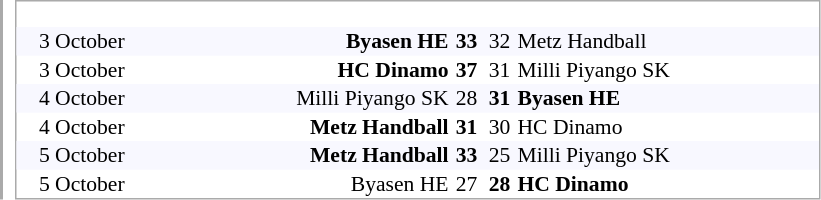<table border="0" cellpadding="0" cellspacing="8" style="border:0px solid #AAAAAA;font-size:90%">
<tr>
<td valign="top" style="border:1px solid #AAAAAA"><br></td>
<td valign="top" style="border:1px solid #AAAAAA"><br><table border="0" cellspacing="0" cellpadding="1">
<tr align="center" bgcolor="#F8F8FF">
<td width="85">3 October</td>
<td width="200" align=right><strong>Byasen HE</strong> </td>
<td width="20"><strong>33</strong></td>
<td width="20">32</td>
<td width="200" align="left"> Metz Handball</td>
</tr>
<tr align="center">
<td width="85">3 October</td>
<td width="200" align=right><strong>HC Dinamo</strong> </td>
<td width="20"><strong>37</strong></td>
<td width="20width="200" align">31</td>
<td width="200" align="left"> Milli Piyango SK</td>
</tr>
<tr align="center" bgcolor="#F8F8FF">
<td width="85">4 October</td>
<td width="200" align=right>Milli Piyango SK </td>
<td width="20">28</td>
<td width="20"><strong>31</strong></td>
<td width="200" align="left"> <strong>Byasen HE</strong></td>
</tr>
<tr align="center">
<td width="85">4 October</td>
<td width="200" align=right><strong>Metz Handball</strong> </td>
<td width="20"><strong>31</strong></td>
<td width="20">30</td>
<td width="200" align="left"> HC Dinamo</td>
</tr>
<tr align="center" bgcolor="#F8F8FF">
<td width="85">5 October</td>
<td width="200" align=right><strong>Metz Handball</strong> </td>
<td width="20"><strong>33</strong></td>
<td width="20">25</td>
<td width="200" align="left"> Milli Piyango SK</td>
</tr>
<tr align="center">
<td width="85">5 October</td>
<td width="200" align=right>Byasen HE </td>
<td width="20">27</td>
<td width="20"><strong>28</strong></td>
<td width="200" align="left"> <strong>HC Dinamo</strong></td>
</tr>
</table>
</td>
</tr>
</table>
